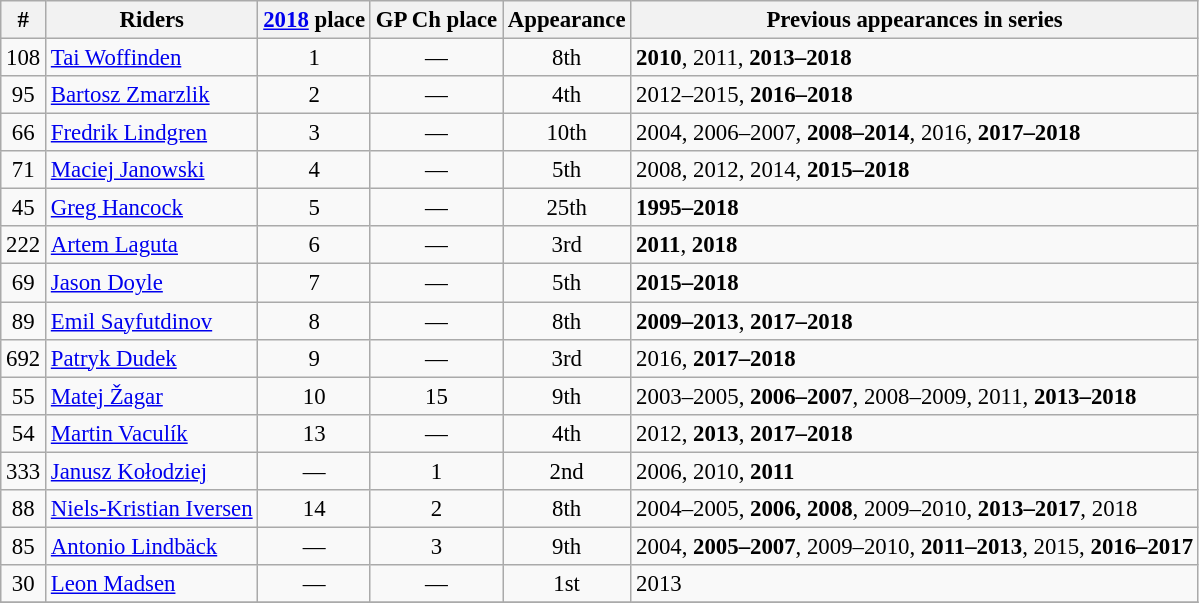<table class="wikitable" style="text-align: center; font-size: 95%">
<tr>
<th>#</th>
<th>Riders</th>
<th><a href='#'>2018</a> place</th>
<th>GP Ch place</th>
<th>Appearance</th>
<th>Previous appearances in series</th>
</tr>
<tr>
<td>108</td>
<td align=left> <a href='#'>Tai Woffinden</a></td>
<td>1</td>
<td>—</td>
<td>8th</td>
<td align=left><strong>2010</strong>, 2011, <strong>2013–2018</strong></td>
</tr>
<tr>
<td>95</td>
<td align=left> <a href='#'>Bartosz Zmarzlik</a></td>
<td>2</td>
<td>—</td>
<td>4th</td>
<td align=left>2012–2015, <strong>2016–2018</strong></td>
</tr>
<tr>
<td>66</td>
<td align=left> <a href='#'>Fredrik Lindgren</a></td>
<td>3</td>
<td>—</td>
<td>10th</td>
<td align=left>2004, 2006–2007, <strong>2008–2014</strong>, 2016, <strong>2017–2018</strong></td>
</tr>
<tr>
<td>71</td>
<td align=left> <a href='#'>Maciej Janowski</a></td>
<td>4</td>
<td>—</td>
<td>5th</td>
<td align=left>2008, 2012, 2014, <strong>2015–2018</strong></td>
</tr>
<tr>
<td>45</td>
<td align=left> <a href='#'>Greg Hancock</a></td>
<td>5</td>
<td>—</td>
<td>25th</td>
<td align=left><strong>1995–2018</strong></td>
</tr>
<tr>
<td>222</td>
<td align=left> <a href='#'>Artem Laguta</a></td>
<td>6</td>
<td>—</td>
<td>3rd</td>
<td align=left><strong>2011</strong>, <strong>2018</strong></td>
</tr>
<tr>
<td>69</td>
<td align=left> <a href='#'>Jason Doyle</a></td>
<td>7</td>
<td>—</td>
<td>5th</td>
<td align=left><strong>2015–2018</strong></td>
</tr>
<tr>
<td>89</td>
<td align=left> <a href='#'>Emil Sayfutdinov</a></td>
<td>8</td>
<td>—</td>
<td>8th</td>
<td align=left><strong>2009–2013</strong>, <strong>2017–2018</strong></td>
</tr>
<tr>
<td>692</td>
<td align=left> <a href='#'>Patryk Dudek</a></td>
<td>9</td>
<td>—</td>
<td>3rd</td>
<td align=left>2016, <strong>2017–2018</strong></td>
</tr>
<tr>
<td>55</td>
<td align=left> <a href='#'>Matej Žagar</a></td>
<td>10</td>
<td>15</td>
<td>9th</td>
<td align=left>2003–2005, <strong>2006–2007</strong>, 2008–2009, 2011, <strong>2013–2018</strong></td>
</tr>
<tr>
<td>54</td>
<td align=left> <a href='#'>Martin Vaculík</a></td>
<td>13</td>
<td>—</td>
<td>4th</td>
<td align=left>2012, <strong>2013</strong>, <strong>2017–2018</strong></td>
</tr>
<tr>
<td>333</td>
<td align=left> <a href='#'>Janusz Kołodziej</a></td>
<td>—</td>
<td>1</td>
<td>2nd</td>
<td align=left>2006, 2010, <strong>2011</strong></td>
</tr>
<tr>
<td>88</td>
<td align=left> <a href='#'>Niels-Kristian Iversen</a></td>
<td>14</td>
<td>2</td>
<td>8th</td>
<td align=left>2004–2005, <strong>2006, 2008</strong>, 2009–2010, <strong>2013–2017</strong>, 2018</td>
</tr>
<tr>
<td>85</td>
<td align=left> <a href='#'>Antonio Lindbäck</a></td>
<td>—</td>
<td>3</td>
<td>9th</td>
<td align=left>2004, <strong>2005–2007</strong>, 2009–2010, <strong>2011–2013</strong>, 2015, <strong>2016–2017</strong></td>
</tr>
<tr>
<td>30</td>
<td align=left> <a href='#'>Leon Madsen</a></td>
<td>—</td>
<td>—</td>
<td>1st</td>
<td align=left>2013</td>
</tr>
<tr>
</tr>
</table>
